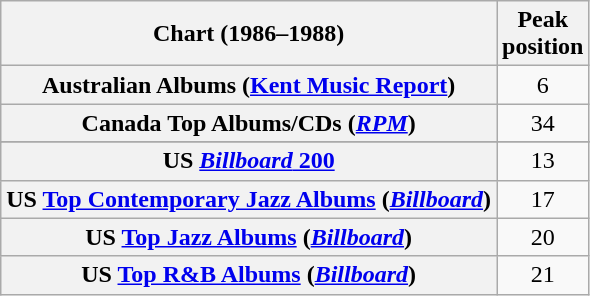<table class="wikitable sortable plainrowheaders" style="text-align:center">
<tr>
<th scope="col">Chart (1986–1988)</th>
<th scope="col">Peak<br>position</th>
</tr>
<tr>
<th scope="row">Australian Albums (<a href='#'>Kent Music Report</a>)</th>
<td>6</td>
</tr>
<tr>
<th scope="row">Canada Top Albums/CDs (<em><a href='#'>RPM</a></em>)</th>
<td>34</td>
</tr>
<tr>
</tr>
<tr>
</tr>
<tr>
</tr>
<tr>
<th scope="row">US <a href='#'><em>Billboard</em> 200</a></th>
<td>13</td>
</tr>
<tr>
<th scope="row">US <a href='#'>Top Contemporary Jazz Albums</a> (<em><a href='#'>Billboard</a></em>)</th>
<td>17</td>
</tr>
<tr>
<th scope="row">US <a href='#'>Top Jazz Albums</a> (<em><a href='#'>Billboard</a></em>)</th>
<td>20</td>
</tr>
<tr>
<th scope="row">US <a href='#'>Top R&B Albums</a> (<em><a href='#'>Billboard</a></em>)</th>
<td>21</td>
</tr>
</table>
